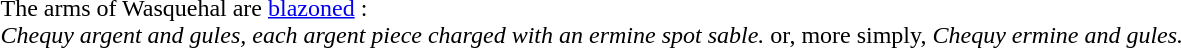<table class="toccolours">
<tr>
<td></td>
<td>The arms of Wasquehal are <a href='#'>blazoned</a> :<br><em>Chequy argent and gules, each argent piece charged with an ermine spot sable.</em> or, more simply, <em>Chequy ermine and gules.</em></td>
</tr>
</table>
